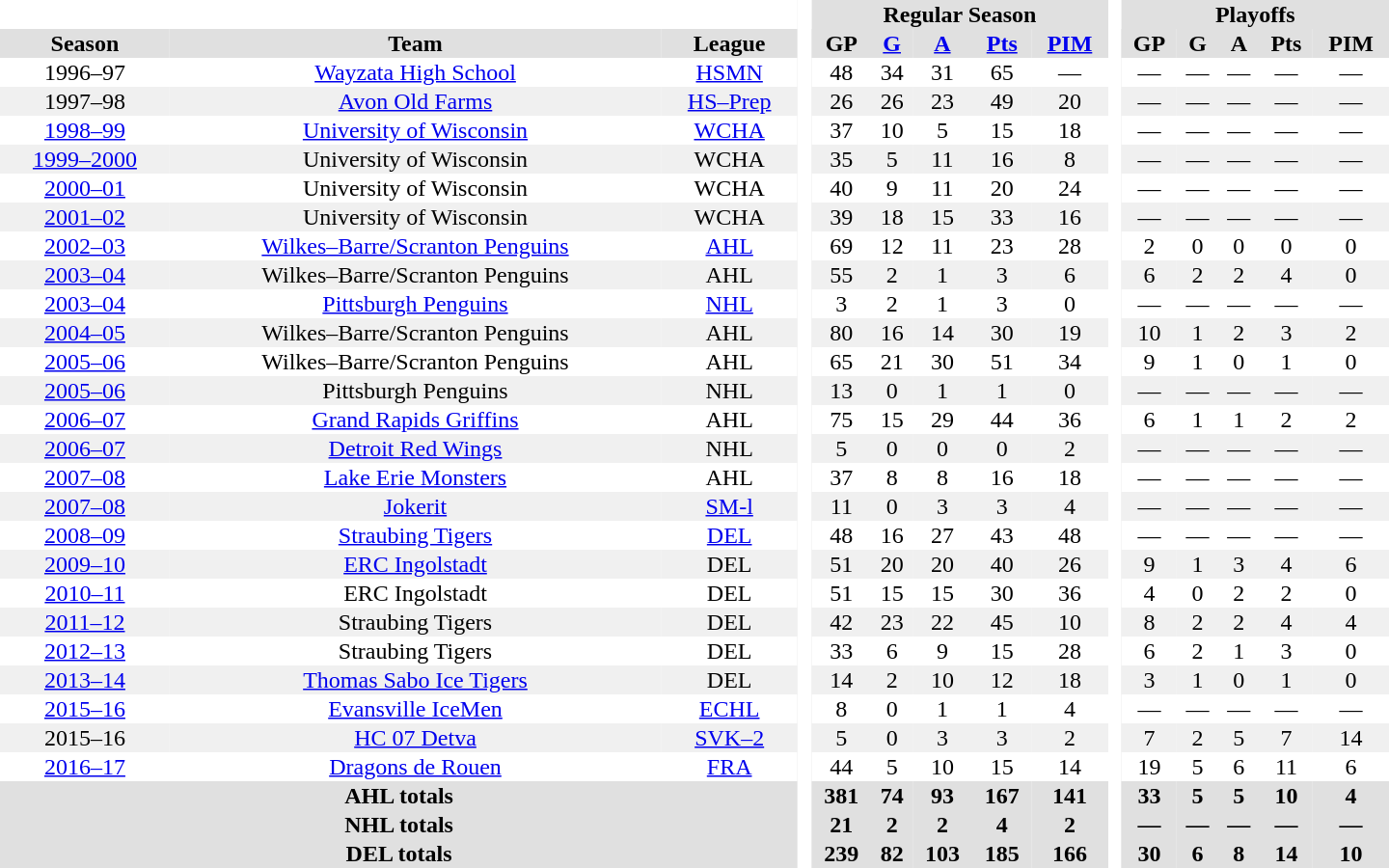<table border="0" cellpadding="1" cellspacing="0" style="text-align:center; width:60em">
<tr bgcolor="#e0e0e0">
<th colspan="3"  bgcolor="#ffffff"> </th>
<th rowspan="99" bgcolor="#ffffff"> </th>
<th colspan="5">Regular Season</th>
<th rowspan="99" bgcolor="#ffffff"> </th>
<th colspan="5">Playoffs</th>
</tr>
<tr bgcolor="#e0e0e0">
<th>Season</th>
<th>Team</th>
<th>League</th>
<th>GP</th>
<th><a href='#'>G</a></th>
<th><a href='#'>A</a></th>
<th><a href='#'>Pts</a></th>
<th><a href='#'>PIM</a></th>
<th>GP</th>
<th>G</th>
<th>A</th>
<th>Pts</th>
<th>PIM</th>
</tr>
<tr>
<td>1996–97</td>
<td><a href='#'>Wayzata High School</a></td>
<td><a href='#'>HSMN</a></td>
<td>48</td>
<td>34</td>
<td>31</td>
<td>65</td>
<td>—</td>
<td>—</td>
<td>—</td>
<td>—</td>
<td>—</td>
<td>—</td>
</tr>
<tr bgcolor="#f0f0f0">
<td>1997–98</td>
<td><a href='#'>Avon Old Farms</a></td>
<td><a href='#'>HS–Prep</a></td>
<td>26</td>
<td>26</td>
<td>23</td>
<td>49</td>
<td>20</td>
<td>—</td>
<td>—</td>
<td>—</td>
<td>—</td>
<td>—</td>
</tr>
<tr>
<td><a href='#'>1998–99</a></td>
<td><a href='#'>University of Wisconsin</a></td>
<td><a href='#'>WCHA</a></td>
<td>37</td>
<td>10</td>
<td>5</td>
<td>15</td>
<td>18</td>
<td>—</td>
<td>—</td>
<td>—</td>
<td>—</td>
<td>—</td>
</tr>
<tr bgcolor="#f0f0f0">
<td><a href='#'>1999–2000</a></td>
<td>University of Wisconsin</td>
<td>WCHA</td>
<td>35</td>
<td>5</td>
<td>11</td>
<td>16</td>
<td>8</td>
<td>—</td>
<td>—</td>
<td>—</td>
<td>—</td>
<td>—</td>
</tr>
<tr>
<td><a href='#'>2000–01</a></td>
<td>University of Wisconsin</td>
<td>WCHA</td>
<td>40</td>
<td>9</td>
<td>11</td>
<td>20</td>
<td>24</td>
<td>—</td>
<td>—</td>
<td>—</td>
<td>—</td>
<td>—</td>
</tr>
<tr bgcolor="#f0f0f0">
<td><a href='#'>2001–02</a></td>
<td>University of Wisconsin</td>
<td>WCHA</td>
<td>39</td>
<td>18</td>
<td>15</td>
<td>33</td>
<td>16</td>
<td>—</td>
<td>—</td>
<td>—</td>
<td>—</td>
<td>—</td>
</tr>
<tr>
<td><a href='#'>2002–03</a></td>
<td><a href='#'>Wilkes–Barre/Scranton Penguins</a></td>
<td><a href='#'>AHL</a></td>
<td>69</td>
<td>12</td>
<td>11</td>
<td>23</td>
<td>28</td>
<td>2</td>
<td>0</td>
<td>0</td>
<td>0</td>
<td>0</td>
</tr>
<tr bgcolor="#f0f0f0">
<td><a href='#'>2003–04</a></td>
<td>Wilkes–Barre/Scranton Penguins</td>
<td>AHL</td>
<td>55</td>
<td>2</td>
<td>1</td>
<td>3</td>
<td>6</td>
<td>6</td>
<td>2</td>
<td>2</td>
<td>4</td>
<td>0</td>
</tr>
<tr>
<td><a href='#'>2003–04</a></td>
<td><a href='#'>Pittsburgh Penguins</a></td>
<td><a href='#'>NHL</a></td>
<td>3</td>
<td>2</td>
<td>1</td>
<td>3</td>
<td>0</td>
<td>—</td>
<td>—</td>
<td>—</td>
<td>—</td>
<td>—</td>
</tr>
<tr bgcolor="#f0f0f0">
<td><a href='#'>2004–05</a></td>
<td>Wilkes–Barre/Scranton Penguins</td>
<td>AHL</td>
<td>80</td>
<td>16</td>
<td>14</td>
<td>30</td>
<td>19</td>
<td>10</td>
<td>1</td>
<td>2</td>
<td>3</td>
<td>2</td>
</tr>
<tr>
<td><a href='#'>2005–06</a></td>
<td>Wilkes–Barre/Scranton Penguins</td>
<td>AHL</td>
<td>65</td>
<td>21</td>
<td>30</td>
<td>51</td>
<td>34</td>
<td>9</td>
<td>1</td>
<td>0</td>
<td>1</td>
<td>0</td>
</tr>
<tr bgcolor="#f0f0f0">
<td><a href='#'>2005–06</a></td>
<td>Pittsburgh Penguins</td>
<td>NHL</td>
<td>13</td>
<td>0</td>
<td>1</td>
<td>1</td>
<td>0</td>
<td>—</td>
<td>—</td>
<td>—</td>
<td>—</td>
<td>—</td>
</tr>
<tr>
<td><a href='#'>2006–07</a></td>
<td><a href='#'>Grand Rapids Griffins</a></td>
<td>AHL</td>
<td>75</td>
<td>15</td>
<td>29</td>
<td>44</td>
<td>36</td>
<td>6</td>
<td>1</td>
<td>1</td>
<td>2</td>
<td>2</td>
</tr>
<tr bgcolor="#f0f0f0">
<td><a href='#'>2006–07</a></td>
<td><a href='#'>Detroit Red Wings</a></td>
<td>NHL</td>
<td>5</td>
<td>0</td>
<td>0</td>
<td>0</td>
<td>2</td>
<td>—</td>
<td>—</td>
<td>—</td>
<td>—</td>
<td>—</td>
</tr>
<tr>
<td><a href='#'>2007–08</a></td>
<td><a href='#'>Lake Erie Monsters</a></td>
<td>AHL</td>
<td>37</td>
<td>8</td>
<td>8</td>
<td>16</td>
<td>18</td>
<td>—</td>
<td>—</td>
<td>—</td>
<td>—</td>
<td>—</td>
</tr>
<tr bgcolor="#f0f0f0">
<td><a href='#'>2007–08</a></td>
<td><a href='#'>Jokerit</a></td>
<td><a href='#'>SM-l</a></td>
<td>11</td>
<td>0</td>
<td>3</td>
<td>3</td>
<td>4</td>
<td>—</td>
<td>—</td>
<td>—</td>
<td>—</td>
<td>—</td>
</tr>
<tr>
<td><a href='#'>2008–09</a></td>
<td><a href='#'>Straubing Tigers</a></td>
<td><a href='#'>DEL</a></td>
<td>48</td>
<td>16</td>
<td>27</td>
<td>43</td>
<td>48</td>
<td>—</td>
<td>—</td>
<td>—</td>
<td>—</td>
<td>—</td>
</tr>
<tr bgcolor="#f0f0f0">
<td><a href='#'>2009–10</a></td>
<td><a href='#'>ERC Ingolstadt</a></td>
<td>DEL</td>
<td>51</td>
<td>20</td>
<td>20</td>
<td>40</td>
<td>26</td>
<td>9</td>
<td>1</td>
<td>3</td>
<td>4</td>
<td>6</td>
</tr>
<tr>
<td><a href='#'>2010–11</a></td>
<td>ERC Ingolstadt</td>
<td>DEL</td>
<td>51</td>
<td>15</td>
<td>15</td>
<td>30</td>
<td>36</td>
<td>4</td>
<td>0</td>
<td>2</td>
<td>2</td>
<td>0</td>
</tr>
<tr bgcolor="#f0f0f0">
<td><a href='#'>2011–12</a></td>
<td>Straubing Tigers</td>
<td>DEL</td>
<td>42</td>
<td>23</td>
<td>22</td>
<td>45</td>
<td>10</td>
<td>8</td>
<td>2</td>
<td>2</td>
<td>4</td>
<td>4</td>
</tr>
<tr>
<td><a href='#'>2012–13</a></td>
<td>Straubing Tigers</td>
<td>DEL</td>
<td>33</td>
<td>6</td>
<td>9</td>
<td>15</td>
<td>28</td>
<td>6</td>
<td>2</td>
<td>1</td>
<td>3</td>
<td>0</td>
</tr>
<tr bgcolor="#f0f0f0">
<td><a href='#'>2013–14</a></td>
<td><a href='#'>Thomas Sabo Ice Tigers</a></td>
<td>DEL</td>
<td>14</td>
<td>2</td>
<td>10</td>
<td>12</td>
<td>18</td>
<td>3</td>
<td>1</td>
<td>0</td>
<td>1</td>
<td>0</td>
</tr>
<tr>
<td><a href='#'>2015–16</a></td>
<td><a href='#'>Evansville IceMen</a></td>
<td><a href='#'>ECHL</a></td>
<td>8</td>
<td>0</td>
<td>1</td>
<td>1</td>
<td>4</td>
<td>—</td>
<td>—</td>
<td>—</td>
<td>—</td>
<td>—</td>
</tr>
<tr bgcolor="#f0f0f0">
<td>2015–16</td>
<td><a href='#'>HC 07 Detva</a></td>
<td><a href='#'>SVK–2</a></td>
<td>5</td>
<td>0</td>
<td>3</td>
<td>3</td>
<td>2</td>
<td>7</td>
<td>2</td>
<td>5</td>
<td>7</td>
<td>14</td>
</tr>
<tr>
<td><a href='#'>2016–17</a></td>
<td><a href='#'>Dragons de Rouen</a></td>
<td><a href='#'>FRA</a></td>
<td>44</td>
<td>5</td>
<td>10</td>
<td>15</td>
<td>14</td>
<td>19</td>
<td>5</td>
<td>6</td>
<td>11</td>
<td>6</td>
</tr>
<tr bgcolor="#e0e0e0">
<th colspan="3">AHL totals</th>
<th>381</th>
<th>74</th>
<th>93</th>
<th>167</th>
<th>141</th>
<th>33</th>
<th>5</th>
<th>5</th>
<th>10</th>
<th>4</th>
</tr>
<tr bgcolor="#e0e0e0">
<th colspan="3">NHL totals</th>
<th>21</th>
<th>2</th>
<th>2</th>
<th>4</th>
<th>2</th>
<th>—</th>
<th>—</th>
<th>—</th>
<th>—</th>
<th>—</th>
</tr>
<tr bgcolor="#e0e0e0">
<th colspan="3">DEL totals</th>
<th>239</th>
<th>82</th>
<th>103</th>
<th>185</th>
<th>166</th>
<th>30</th>
<th>6</th>
<th>8</th>
<th>14</th>
<th>10</th>
</tr>
</table>
